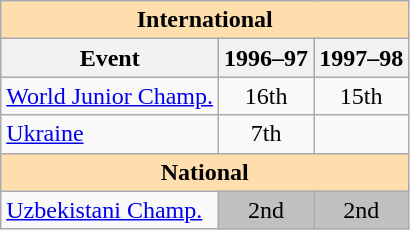<table class="wikitable" style="text-align:center">
<tr>
<th style="background-color: #ffdead; " colspan=3 align=center>International</th>
</tr>
<tr>
<th>Event</th>
<th>1996–97</th>
<th>1997–98</th>
</tr>
<tr>
<td align=left><a href='#'>World Junior Champ.</a></td>
<td>16th</td>
<td>15th</td>
</tr>
<tr>
<td align=left> <a href='#'>Ukraine</a></td>
<td>7th</td>
<td></td>
</tr>
<tr>
<th style="background-color: #ffdead; " colspan=3 align=center>National</th>
</tr>
<tr>
<td align=left><a href='#'>Uzbekistani Champ.</a></td>
<td bgcolor=silver>2nd</td>
<td bgcolor=silver>2nd</td>
</tr>
</table>
